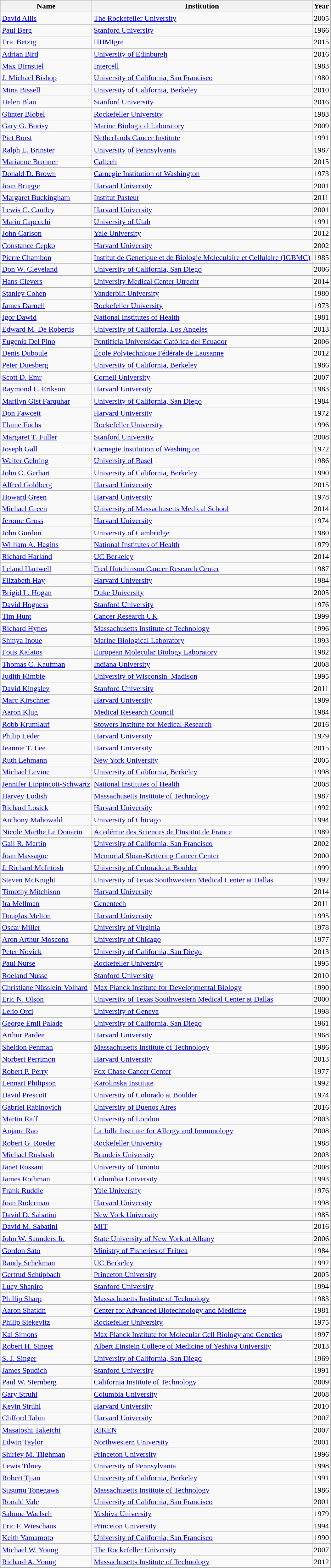<table class="wikitable sortable">
<tr>
<th>Name</th>
<th>Institution</th>
<th>Year</th>
</tr>
<tr --->
<td><a href='#'>David Allis</a></td>
<td><a href='#'>The Rockefeller University</a></td>
<td>2005</td>
</tr>
<tr --->
<td><a href='#'>Paul Berg</a></td>
<td><a href='#'>Stanford University</a></td>
<td>1966</td>
</tr>
<tr>
<td><a href='#'>Eric Betzig</a></td>
<td><a href='#'>HHMIgre</a></td>
<td>2015</td>
</tr>
<tr>
<td><a href='#'>Adrian Bird</a></td>
<td><a href='#'>University of Edinburgh</a></td>
<td>2016</td>
</tr>
<tr --->
<td><a href='#'>Max Birnstiel</a></td>
<td><a href='#'>Intercell</a></td>
<td>1983</td>
</tr>
<tr --->
<td><a href='#'>J. Michael Bishop</a></td>
<td><a href='#'>University of California, San Francisco</a></td>
<td>1980</td>
</tr>
<tr --->
<td><a href='#'>Mina Bissell</a></td>
<td><a href='#'>University of California, Berkeley</a></td>
<td>2010</td>
</tr>
<tr --->
<td><a href='#'>Helen Blau</a></td>
<td><a href='#'>Stanford University</a></td>
<td>2016</td>
</tr>
<tr>
<td><a href='#'>Günter Blobel</a></td>
<td><a href='#'>Rockefeller University</a></td>
<td>1983</td>
</tr>
<tr --->
<td><a href='#'>Gary G. Borisy</a></td>
<td><a href='#'>Marine Biological Laboratory</a></td>
<td>2009</td>
</tr>
<tr --->
<td><a href='#'>Piet Borst</a></td>
<td><a href='#'>Netherlands Cancer Institute</a></td>
<td>1991</td>
</tr>
<tr --->
<td><a href='#'>Ralph L. Brinster</a></td>
<td><a href='#'>University of Pennsylvania</a></td>
<td>1987</td>
</tr>
<tr>
<td><a href='#'>Marianne Bronner</a></td>
<td><a href='#'>Caltech</a></td>
<td>2015</td>
</tr>
<tr --->
<td><a href='#'>Donald D. Brown</a></td>
<td><a href='#'>Carnegie Institution of Washington</a></td>
<td>1973</td>
</tr>
<tr --->
<td><a href='#'>Joan Brugge</a></td>
<td><a href='#'>Harvard University</a></td>
<td>2001</td>
</tr>
<tr --->
<td><a href='#'>Margaret Buckingham</a></td>
<td><a href='#'>Institut Pasteur</a></td>
<td>2011</td>
</tr>
<tr --->
<td><a href='#'>Lewis C. Cantley</a></td>
<td><a href='#'>Harvard University</a></td>
<td>2001</td>
</tr>
<tr --->
<td><a href='#'>Mario Capecchi</a></td>
<td><a href='#'>University of Utah</a></td>
<td>1991</td>
</tr>
<tr -->
<td><a href='#'>John Carlson</a></td>
<td><a href='#'>Yale University</a></td>
<td>2012</td>
</tr>
<tr --->
<td><a href='#'>Constance Cepko</a></td>
<td><a href='#'>Harvard University</a></td>
<td>2002</td>
</tr>
<tr --->
<td><a href='#'>Pierre Chambon</a></td>
<td><a href='#'>Institut de Genetique et de Biologie Moleculaire et Cellulaire (IGBMC)</a></td>
<td>1985</td>
</tr>
<tr --->
<td><a href='#'>Don W. Cleveland</a></td>
<td><a href='#'>University of California, San Diego</a></td>
<td>2006</td>
</tr>
<tr>
<td><a href='#'>Hans Clevers</a></td>
<td><a href='#'>University Medical Center Utrecht</a></td>
<td>2014</td>
</tr>
<tr --->
<td><a href='#'>Stanley Cohen</a></td>
<td><a href='#'>Vanderbilt University</a></td>
<td>1980</td>
</tr>
<tr --->
<td><a href='#'>James Darnell</a></td>
<td><a href='#'>Rockefeller University</a></td>
<td>1973</td>
</tr>
<tr --->
<td><a href='#'>Igor Dawid</a></td>
<td><a href='#'>National Institutes of Health</a></td>
<td>1981</td>
</tr>
<tr --->
<td><a href='#'>Edward M. De Robertis</a></td>
<td><a href='#'>University of California, Los Angeles</a></td>
<td>2013</td>
</tr>
<tr --->
<td><a href='#'>Eugenia Del Pino</a></td>
<td><a href='#'>Pontificia Universidad Católica del Ecuador</a></td>
<td>2006</td>
</tr>
<tr --->
<td><a href='#'>Denis Duboule</a></td>
<td><a href='#'>École Polytechnique Fédérale de Lausanne</a></td>
<td>2012</td>
</tr>
<tr --->
<td><a href='#'>Peter Duesberg</a></td>
<td><a href='#'>University of California, Berkeley</a></td>
<td>1986</td>
</tr>
<tr --->
<td><a href='#'>Scott D. Emr</a></td>
<td><a href='#'>Cornell University</a></td>
<td>2007</td>
</tr>
<tr --->
<td><a href='#'>Raymond L. Erikson</a></td>
<td><a href='#'>Harvard University</a></td>
<td>1983</td>
</tr>
<tr --->
<td><a href='#'>Marilyn Gist Farquhar</a></td>
<td><a href='#'>University of California, San Diego</a></td>
<td>1984</td>
</tr>
<tr --->
<td><a href='#'>Don Fawcett</a></td>
<td><a href='#'>Harvard University</a></td>
<td>1972</td>
</tr>
<tr --->
<td><a href='#'>Elaine Fuchs</a></td>
<td><a href='#'>Rockefeller University</a></td>
<td>1996</td>
</tr>
<tr --->
<td><a href='#'>Margaret T. Fuller</a></td>
<td><a href='#'>Stanford University</a></td>
<td>2008</td>
</tr>
<tr --->
<td><a href='#'>Joseph Gall</a></td>
<td><a href='#'>Carnegie Institution of Washington</a></td>
<td>1972</td>
</tr>
<tr --->
<td><a href='#'>Walter Gehring</a></td>
<td><a href='#'>University of Basel</a></td>
<td>1986</td>
</tr>
<tr --->
<td><a href='#'>John C. Gerhart</a></td>
<td><a href='#'>University of California, Berkeley</a></td>
<td>1990</td>
</tr>
<tr --->
<td><a href='#'>Alfred Goldberg</a></td>
<td><a href='#'>Harvard University</a></td>
<td>2015</td>
</tr>
<tr>
<td><a href='#'>Howard Green</a></td>
<td><a href='#'>Harvard University</a></td>
<td>1978</td>
</tr>
<tr --->
<td><a href='#'>Michael Green</a></td>
<td><a href='#'>University of Massachusetts Medical School</a></td>
<td>2014</td>
</tr>
<tr>
<td><a href='#'>Jerome Gross</a></td>
<td><a href='#'>Harvard University</a></td>
<td>1974</td>
</tr>
<tr --->
<td><a href='#'>John Gurdon</a></td>
<td><a href='#'>University of Cambridge</a></td>
<td>1980</td>
</tr>
<tr --->
<td><a href='#'>William A. Hagins</a></td>
<td><a href='#'>National Institutes of Health</a></td>
<td>1979</td>
</tr>
<tr --->
<td><a href='#'>Richard Harland</a></td>
<td><a href='#'>UC Berkeley</a></td>
<td>2014</td>
</tr>
<tr>
<td><a href='#'>Leland Hartwell</a></td>
<td><a href='#'>Fred Hutchinson Cancer Research Center</a></td>
<td>1987</td>
</tr>
<tr --->
<td><a href='#'>Elizabeth Hay</a></td>
<td><a href='#'>Harvard University</a></td>
<td>1984</td>
</tr>
<tr --->
<td><a href='#'>Brigid L. Hogan</a></td>
<td><a href='#'>Duke University</a></td>
<td>2005</td>
</tr>
<tr --->
<td><a href='#'>David Hogness</a></td>
<td><a href='#'>Stanford University</a></td>
<td>1976</td>
</tr>
<tr --->
<td><a href='#'>Tim Hunt</a></td>
<td><a href='#'>Cancer Research UK</a></td>
<td>1999</td>
</tr>
<tr --->
<td><a href='#'>Richard Hynes</a></td>
<td><a href='#'>Massachusetts Institute of Technology</a></td>
<td>1996</td>
</tr>
<tr --->
<td><a href='#'>Shinya Inoue</a></td>
<td><a href='#'>Marine Biological Laboratory</a></td>
<td>1993</td>
</tr>
<tr --->
<td><a href='#'>Fotis Kafatos</a></td>
<td><a href='#'>European Molecular Biology Laboratory</a></td>
<td>1982</td>
</tr>
<tr --->
<td><a href='#'>Thomas C. Kaufman</a></td>
<td><a href='#'>Indiana University</a></td>
<td>2008</td>
</tr>
<tr --->
<td><a href='#'>Judith Kimble</a></td>
<td><a href='#'>University of Wisconsin–Madison</a></td>
<td>1995</td>
</tr>
<tr --->
<td><a href='#'>David Kingsley</a></td>
<td><a href='#'>Stanford University</a></td>
<td>2011</td>
</tr>
<tr --->
<td><a href='#'>Marc Kirschner</a></td>
<td><a href='#'>Harvard University</a></td>
<td>1989</td>
</tr>
<tr --->
<td><a href='#'>Aaron Klug</a></td>
<td><a href='#'>Medical Research Council</a></td>
<td>1984</td>
</tr>
<tr>
<td><a href='#'>Robb Krumlauf</a></td>
<td><a href='#'>Stowers Institute for Medical Research</a></td>
<td>2016</td>
</tr>
<tr --->
<td><a href='#'>Philip Leder</a></td>
<td><a href='#'>Harvard University</a></td>
<td>1979</td>
</tr>
<tr>
<td><a href='#'>Jeannie T. Lee</a></td>
<td><a href='#'>Harvard University</a></td>
<td>2015</td>
</tr>
<tr --->
<td><a href='#'>Ruth Lehmann</a></td>
<td><a href='#'>New York University</a></td>
<td>2005</td>
</tr>
<tr --->
<td><a href='#'>Michael Levine</a></td>
<td><a href='#'>University of California, Berkeley</a></td>
<td>1998</td>
</tr>
<tr --->
<td><a href='#'>Jennifer Lippincott-Schwartz</a></td>
<td><a href='#'>National Institutes of Health</a></td>
<td>2008</td>
</tr>
<tr --->
<td><a href='#'>Harvey Lodish</a></td>
<td><a href='#'>Massachusetts Institute of Technology</a></td>
<td>1987</td>
</tr>
<tr --->
<td><a href='#'>Richard Losick</a></td>
<td><a href='#'>Harvard University</a></td>
<td>1992</td>
</tr>
<tr --->
<td><a href='#'>Anthony Mahowald</a></td>
<td><a href='#'>University of Chicago</a></td>
<td>1994</td>
</tr>
<tr --->
<td><a href='#'>Nicole Marthe Le Douarin</a></td>
<td><a href='#'>Académie des Sciences de l'Institut de France</a></td>
<td>1989</td>
</tr>
<tr --->
<td><a href='#'>Gail R. Martin</a></td>
<td><a href='#'>University of California, San Francisco</a></td>
<td>2002</td>
</tr>
<tr --->
<td><a href='#'>Joan Massague</a></td>
<td><a href='#'>Memorial Sloan-Kettering Cancer Center</a></td>
<td>2000</td>
</tr>
<tr --->
<td><a href='#'>J. Richard McIntosh</a></td>
<td><a href='#'>University of Colorado at Boulder</a></td>
<td>1999</td>
</tr>
<tr --->
<td><a href='#'>Steven McKnight</a></td>
<td><a href='#'>University of Texas Southwestern Medical Center at Dallas</a></td>
<td>1992</td>
</tr>
<tr --->
<td><a href='#'>Timothy Mitchison</a></td>
<td><a href='#'>Harvard University</a></td>
<td>2014</td>
</tr>
<tr>
<td><a href='#'>Ira Mellman</a></td>
<td><a href='#'>Genentech</a></td>
<td>2011</td>
</tr>
<tr --->
<td><a href='#'>Douglas Melton</a></td>
<td><a href='#'>Harvard University</a></td>
<td>1995</td>
</tr>
<tr --->
<td><a href='#'>Oscar Miller</a></td>
<td><a href='#'>University of Virginia</a></td>
<td>1978</td>
</tr>
<tr --->
<td><a href='#'>Aron Arthur Moscona</a></td>
<td><a href='#'>University of Chicago</a></td>
<td>1977</td>
</tr>
<tr --->
<td><a href='#'>Peter Novick</a></td>
<td><a href='#'>University of California, San Diego</a></td>
<td>2013</td>
</tr>
<tr --->
<td><a href='#'>Paul Nurse</a></td>
<td><a href='#'>Rockefeller University</a></td>
<td>1995</td>
</tr>
<tr --->
<td><a href='#'>Roeland Nusse</a></td>
<td><a href='#'>Stanford University</a></td>
<td>2010</td>
</tr>
<tr --->
<td><a href='#'>Christiane Nüsslein-Volhard</a></td>
<td><a href='#'>Max Planck Institute for Developmental Biology</a></td>
<td>1990</td>
</tr>
<tr --->
<td><a href='#'>Eric N. Olson</a></td>
<td><a href='#'>University of Texas Southwestern Medical Center at Dallas</a></td>
<td>2000</td>
</tr>
<tr --->
<td><a href='#'>Lelio Orci</a></td>
<td><a href='#'>University of Geneva</a></td>
<td>1998</td>
</tr>
<tr --->
<td><a href='#'>George Emil Palade</a></td>
<td><a href='#'>University of California, San Diego</a></td>
<td>1961</td>
</tr>
<tr --->
<td><a href='#'>Arthur Pardee</a></td>
<td><a href='#'>Harvard University</a></td>
<td>1968</td>
</tr>
<tr --->
<td><a href='#'>Sheldon Penman</a></td>
<td><a href='#'>Massachusetts Institute of Technology</a></td>
<td>1986</td>
</tr>
<tr --->
<td><a href='#'>Norbert Perrimon</a></td>
<td><a href='#'>Harvard University</a></td>
<td>2013</td>
</tr>
<tr --->
<td><a href='#'>Robert P. Perry</a></td>
<td><a href='#'>Fox Chase Cancer Center</a></td>
<td>1977</td>
</tr>
<tr --->
<td><a href='#'>Lennart Philipson</a></td>
<td><a href='#'>Karolinska Institute</a></td>
<td>1992</td>
</tr>
<tr --->
<td><a href='#'>David Prescott</a></td>
<td><a href='#'>University of Colorado at Boulder</a></td>
<td>1974</td>
</tr>
<tr>
<td><a href='#'>Gabriel Rabinovich</a></td>
<td><a href='#'>University of Buenos Aires</a></td>
<td>2016</td>
</tr>
<tr --->
<td><a href='#'>Martin Raff</a></td>
<td><a href='#'>University of London</a></td>
<td>2003</td>
</tr>
<tr --->
<td><a href='#'>Anjana Rao</a></td>
<td><a href='#'>La Jolla Institute for Allergy and Immunology</a></td>
<td>2008</td>
</tr>
<tr --->
<td><a href='#'>Robert G. Roeder</a></td>
<td><a href='#'>Rockefeller University</a></td>
<td>1988</td>
</tr>
<tr --->
<td><a href='#'>Michael Rosbash</a></td>
<td><a href='#'>Brandeis University</a></td>
<td>2003</td>
</tr>
<tr --->
<td><a href='#'>Janet Rossant</a></td>
<td><a href='#'>University of Toronto</a></td>
<td>2008</td>
</tr>
<tr --->
<td><a href='#'>James Rothman</a></td>
<td><a href='#'>Columbia University</a></td>
<td>1993</td>
</tr>
<tr --->
<td><a href='#'>Frank Ruddle</a></td>
<td><a href='#'>Yale University</a></td>
<td>1976</td>
</tr>
<tr --->
<td><a href='#'>Joan Ruderman</a></td>
<td><a href='#'>Harvard University</a></td>
<td>1998</td>
</tr>
<tr --->
<td><a href='#'>David D. Sabatini</a></td>
<td><a href='#'>New York University</a></td>
<td>1985</td>
</tr>
<tr>
<td><a href='#'>David M. Sabatini</a></td>
<td><a href='#'>MIT</a></td>
<td>2016</td>
</tr>
<tr --->
<td><a href='#'>John W. Saunders Jr.</a></td>
<td><a href='#'>State University of New York at Albany</a></td>
<td>2006</td>
</tr>
<tr --->
<td><a href='#'>Gordon Sato</a></td>
<td><a href='#'>Ministry of Fisheries of Eritrea</a></td>
<td>1984</td>
</tr>
<tr --->
<td><a href='#'>Randy Schekman</a></td>
<td><a href='#'>UC Berkeley</a></td>
<td>1992</td>
</tr>
<tr>
<td><a href='#'>Gertrud Schüpbach</a></td>
<td><a href='#'>Princeton University</a></td>
<td>2005</td>
</tr>
<tr --->
<td><a href='#'>Lucy Shapiro</a></td>
<td><a href='#'>Stanford University</a></td>
<td>1994</td>
</tr>
<tr --->
<td><a href='#'>Phillip Sharp</a></td>
<td><a href='#'>Massachusetts Institute of Technology</a></td>
<td>1983</td>
</tr>
<tr --->
<td><a href='#'>Aaron Shatkin</a></td>
<td><a href='#'>Center for Advanced Biotechnology and Medicine</a></td>
<td>1981</td>
</tr>
<tr --->
<td><a href='#'>Philip Siekevitz</a></td>
<td><a href='#'>Rockefeller University</a></td>
<td>1975</td>
</tr>
<tr --->
<td><a href='#'>Kai Simons</a></td>
<td><a href='#'>Max Planck Institute for Molecular Cell Biology and Genetics</a></td>
<td>1997</td>
</tr>
<tr --->
<td><a href='#'>Robert H. Singer</a></td>
<td><a href='#'>Albert Einstein College of Medicine of Yeshiva University</a></td>
<td>2013</td>
</tr>
<tr --->
<td><a href='#'>S. J. Singer</a></td>
<td><a href='#'>University of California, San Diego</a></td>
<td>1969</td>
</tr>
<tr --->
<td><a href='#'>James Spudich</a></td>
<td><a href='#'>Stanford University</a></td>
<td>1991</td>
</tr>
<tr --->
<td><a href='#'>Paul W. Sternberg</a></td>
<td><a href='#'>California Institute of Technology</a></td>
<td>2009</td>
</tr>
<tr --->
<td><a href='#'>Gary Struhl</a></td>
<td><a href='#'>Columbia University</a></td>
<td>2008</td>
</tr>
<tr --->
<td><a href='#'>Kevin Struhl</a></td>
<td><a href='#'>Harvard University</a></td>
<td>2010</td>
</tr>
<tr --->
<td><a href='#'>Clifford Tabin</a></td>
<td><a href='#'>Harvard University</a></td>
<td>2007</td>
</tr>
<tr --->
<td><a href='#'>Masatoshi Takeichi</a></td>
<td><a href='#'>RIKEN</a></td>
<td>2007</td>
</tr>
<tr --->
<td><a href='#'>Edwin Taylor</a></td>
<td><a href='#'>Northwestern University</a></td>
<td>2001</td>
</tr>
<tr --->
<td><a href='#'>Shirley M. Tilghman</a></td>
<td><a href='#'>Princeton University</a></td>
<td>1996</td>
</tr>
<tr --->
<td><a href='#'>Lewis Tilney</a></td>
<td><a href='#'>University of Pennsylvania</a></td>
<td>1998</td>
</tr>
<tr --->
<td><a href='#'>Robert Tjian</a></td>
<td><a href='#'>University of California, Berkeley</a></td>
<td>1991</td>
</tr>
<tr --->
<td><a href='#'>Susumu Tonegawa</a></td>
<td><a href='#'>Massachusetts Institute of Technology</a></td>
<td>1986</td>
</tr>
<tr --->
<td><a href='#'>Ronald Vale</a></td>
<td><a href='#'>University of California, San Francisco</a></td>
<td>2001</td>
</tr>
<tr --->
<td><a href='#'>Salome Waelsch</a></td>
<td><a href='#'>Yeshiva University</a></td>
<td>1979</td>
</tr>
<tr --->
<td><a href='#'>Eric F. Wieschaus</a></td>
<td><a href='#'>Princeton University</a></td>
<td>1994</td>
</tr>
<tr --->
<td><a href='#'>Keith Yamamoto</a></td>
<td><a href='#'>University of California, San Francisco</a></td>
<td>1990</td>
</tr>
<tr --->
<td><a href='#'>Michael W. Young</a></td>
<td><a href='#'>The Rockefeller University</a></td>
<td>2007</td>
</tr>
<tr --->
<td><a href='#'>Richard A. Young</a></td>
<td><a href='#'>Massachusetts Institute of Technology</a></td>
<td>2012</td>
</tr>
<tr -->
</tr>
</table>
